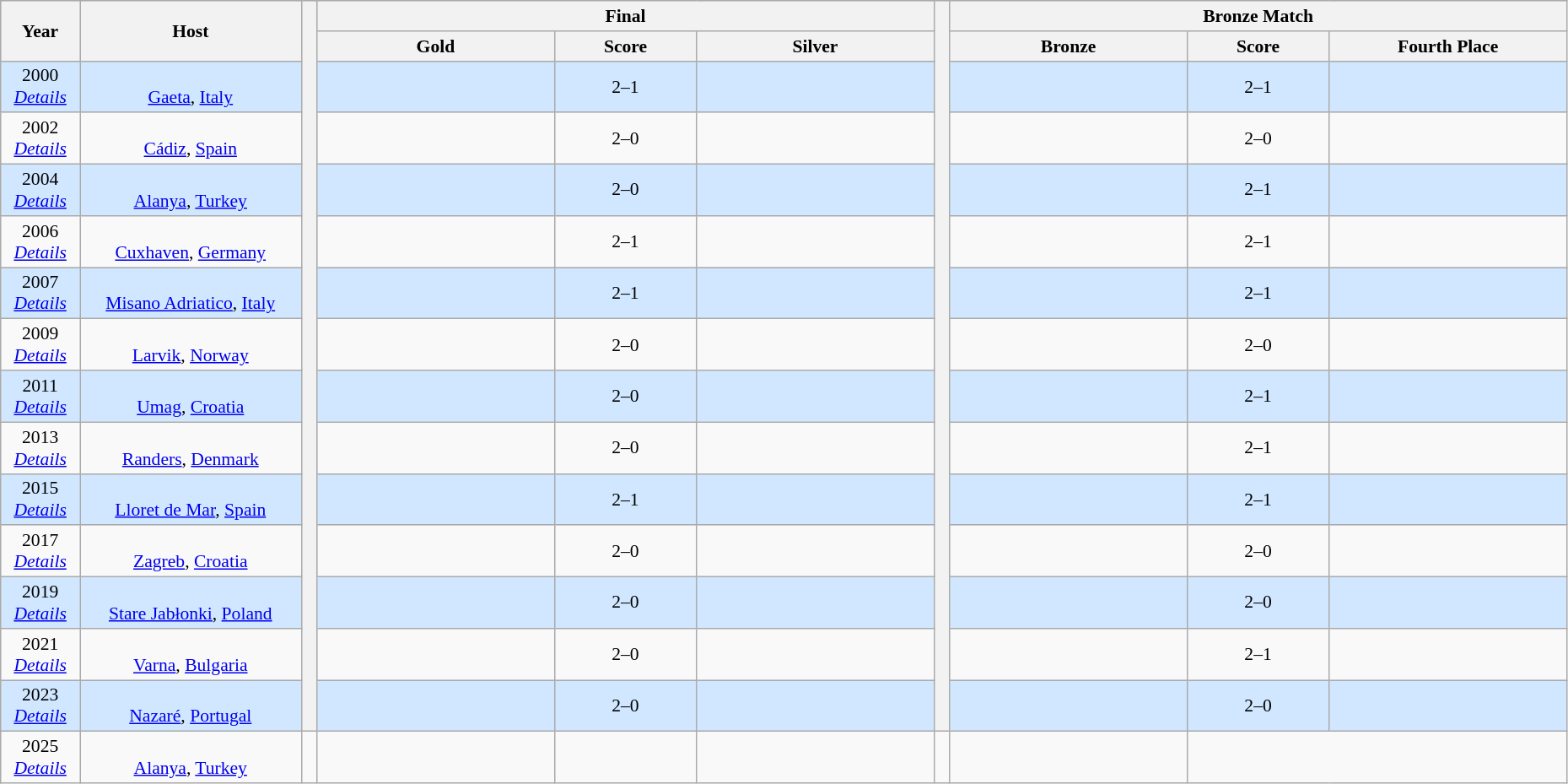<table class="wikitable" style="font-size:90%; width: 98%; text-align: center;">
<tr bgcolor=#C1D8FF>
<th rowspan=2 width=5%>Year</th>
<th rowspan=2 width=14%>Host</th>
<th rowspan="15" width="1%" bgcolor="ffffff"></th>
<th colspan=3>Final</th>
<th width=1% rowspan=15 bgcolor=ffffff></th>
<th colspan=3>Bronze Match</th>
</tr>
<tr bgcolor=#EFEFEF>
<th width=15%>Gold</th>
<th width=9%>Score</th>
<th width=15%>Silver</th>
<th width=15%>Bronze</th>
<th width=9%>Score</th>
<th width=15%>Fourth Place</th>
</tr>
<tr align=center bgcolor=#D0E7FF>
<td>2000 <br> <em><a href='#'>Details</a></em></td>
<td><br><a href='#'>Gaeta</a>, <a href='#'>Italy</a></td>
<td><strong></strong></td>
<td>2–1</td>
<td></td>
<td></td>
<td>2–1</td>
<td></td>
</tr>
<tr align=center>
<td>2002 <br> <em><a href='#'>Details</a></em></td>
<td><br><a href='#'>Cádiz</a>, <a href='#'>Spain</a></td>
<td><strong></strong></td>
<td>2–0</td>
<td></td>
<td></td>
<td>2–0</td>
<td></td>
</tr>
<tr align=center bgcolor=#D0E7FF>
<td>2004 <br> <em><a href='#'>Details</a></em></td>
<td><br><a href='#'>Alanya</a>, <a href='#'>Turkey</a></td>
<td><strong></strong></td>
<td>2–0</td>
<td></td>
<td></td>
<td>2–1</td>
<td></td>
</tr>
<tr align=center>
<td>2006 <br> <em><a href='#'>Details</a></em></td>
<td><br><a href='#'>Cuxhaven</a>, <a href='#'>Germany</a></td>
<td><strong></strong></td>
<td>2–1</td>
<td></td>
<td></td>
<td>2–1</td>
<td></td>
</tr>
<tr align=center bgcolor=#D0E7FF>
<td>2007 <br> <em><a href='#'>Details</a></em></td>
<td><br><a href='#'>Misano Adriatico</a>, <a href='#'>Italy</a></td>
<td><strong></strong></td>
<td>2–1</td>
<td></td>
<td></td>
<td>2–1</td>
<td></td>
</tr>
<tr align=center>
<td>2009 <br> <em><a href='#'>Details</a></em></td>
<td><br><a href='#'>Larvik</a>, <a href='#'>Norway</a></td>
<td><strong></strong></td>
<td>2–0</td>
<td></td>
<td></td>
<td>2–0</td>
<td></td>
</tr>
<tr align=center bgcolor=#D0E7FF>
<td>2011 <br> <em><a href='#'>Details</a></em></td>
<td><br><a href='#'>Umag</a>, <a href='#'>Croatia</a></td>
<td><strong></strong></td>
<td>2–0</td>
<td></td>
<td></td>
<td>2–1</td>
<td></td>
</tr>
<tr align=center>
<td>2013 <br> <em><a href='#'>Details</a></em></td>
<td><br><a href='#'>Randers</a>, <a href='#'>Denmark</a></td>
<td><strong></strong></td>
<td>2–0</td>
<td></td>
<td></td>
<td>2–1</td>
<td></td>
</tr>
<tr align=center bgcolor=#D0E7FF>
<td>2015 <br> <em><a href='#'>Details</a></em></td>
<td><br><a href='#'>Lloret de Mar</a>, <a href='#'>Spain</a></td>
<td><strong></strong></td>
<td>2–1</td>
<td></td>
<td></td>
<td>2–1</td>
<td></td>
</tr>
<tr align=center>
<td>2017 <br> <em><a href='#'>Details</a></em></td>
<td><br><a href='#'>Zagreb</a>, <a href='#'>Croatia</a></td>
<td><strong></strong></td>
<td>2–0</td>
<td></td>
<td></td>
<td>2–0</td>
<td></td>
</tr>
<tr align=center bgcolor=#D0E7FF>
<td>2019 <br> <em><a href='#'>Details</a></em></td>
<td><br><a href='#'>Stare Jabłonki</a>, <a href='#'>Poland</a></td>
<td><strong></strong></td>
<td>2–0</td>
<td></td>
<td></td>
<td>2–0</td>
<td></td>
</tr>
<tr align=center>
<td>2021<br> <em><a href='#'>Details</a></em></td>
<td><br><a href='#'>Varna</a>, <a href='#'>Bulgaria</a></td>
<td><strong></strong></td>
<td>2–0</td>
<td></td>
<td></td>
<td>2–1</td>
<td></td>
</tr>
<tr align=center  bgcolor=#D0E7FF>
<td>2023<br> <em><a href='#'>Details</a></em></td>
<td><br><a href='#'>Nazaré</a>, <a href='#'>Portugal</a></td>
<td><strong></strong></td>
<td>2–0</td>
<td></td>
<td></td>
<td>2–0</td>
<td></td>
</tr>
<tr align=center>
<td>2025<br> <em><a href='#'>Details</a></em></td>
<td><br><a href='#'>Alanya</a>, <a href='#'>Turkey</a></td>
<td></td>
<td></td>
<td></td>
<td></td>
<td></td>
<td></td>
</tr>
</table>
